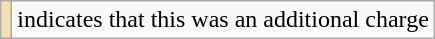<table class="wikitable">
<tr>
<td bgcolor=wheat></td>
<td>indicates that this was an additional charge</td>
</tr>
</table>
